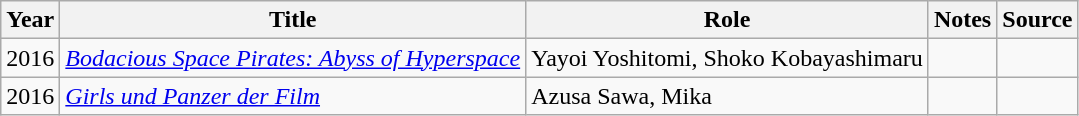<table class="wikitable sortable plainrowheaders">
<tr>
<th>Year</th>
<th>Title</th>
<th>Role</th>
<th class="unsortable">Notes</th>
<th class="unsortable">Source</th>
</tr>
<tr>
<td>2016</td>
<td><em><a href='#'>Bodacious Space Pirates: Abyss of Hyperspace</a></em></td>
<td>Yayoi Yoshitomi, Shoko Kobayashimaru</td>
<td></td>
<td></td>
</tr>
<tr>
<td>2016</td>
<td><em><a href='#'>Girls und Panzer der Film</a></em></td>
<td>Azusa Sawa, Mika</td>
<td></td>
<td></td>
</tr>
</table>
